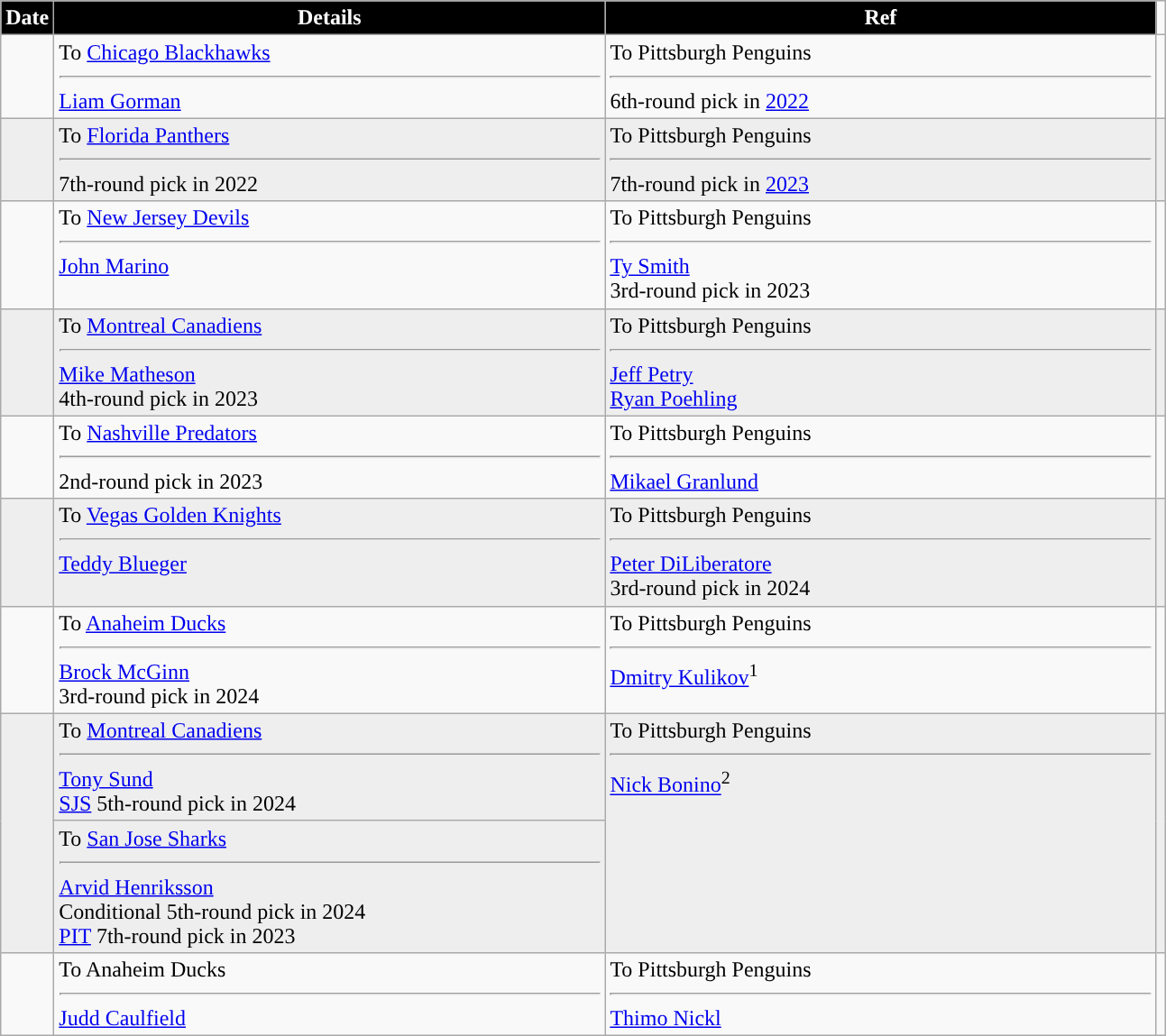<table class="wikitable">
<tr>
<th style="color:white; background:#000000; ">Date</th>
<th style="color:white; background:#000000; ">Details</th>
<th style="color:white; background:#000000; ">Ref</th>
</tr>
<tr>
<td></td>
<td style="width: 25em;" valign="top">To <a href='#'>Chicago Blackhawks</a><hr><a href='#'>Liam Gorman</a></td>
<td style="width: 25em;" valign="top">To Pittsburgh Penguins<hr>6th-round pick in <a href='#'>2022</a></td>
<td></td>
</tr>
<tr bgcolor="eeeeee">
<td></td>
<td style="width: 25em;" valign="top">To <a href='#'>Florida Panthers</a><hr>7th-round pick in 2022</td>
<td style="width: 25em;" valign="top">To Pittsburgh Penguins<hr>7th-round pick in <a href='#'>2023</a></td>
<td></td>
</tr>
<tr>
<td></td>
<td style="width: 25em;" valign="top">To <a href='#'>New Jersey Devils</a><hr><a href='#'>John Marino</a></td>
<td style="width: 25em;" valign="top">To Pittsburgh Penguins<hr><a href='#'>Ty Smith</a><br>3rd-round pick in 2023</td>
<td></td>
</tr>
<tr bgcolor="eeeeee">
<td></td>
<td style="width: 25em;" valign="top">To <a href='#'>Montreal Canadiens</a><hr><a href='#'>Mike Matheson</a><br>4th-round pick in 2023</td>
<td style="width: 25em;" valign="top">To Pittsburgh Penguins<hr><a href='#'>Jeff Petry</a><br><a href='#'>Ryan Poehling</a></td>
<td></td>
</tr>
<tr>
<td></td>
<td style="width: 25em;" valign="top">To <a href='#'>Nashville Predators</a><hr>2nd-round pick in 2023</td>
<td style="width: 25em;" valign="top">To Pittsburgh Penguins<hr><a href='#'>Mikael Granlund</a></td>
<td></td>
</tr>
<tr bgcolor="eeeeee">
<td></td>
<td style="width: 25em;" valign="top">To <a href='#'>Vegas Golden Knights</a><hr><a href='#'>Teddy Blueger</a></td>
<td style="width: 25em;" valign="top">To Pittsburgh Penguins<hr><a href='#'>Peter DiLiberatore</a><br>3rd-round pick in 2024</td>
<td></td>
</tr>
<tr>
<td></td>
<td style="width: 25em;" valign="top">To <a href='#'>Anaheim Ducks</a><hr><a href='#'>Brock McGinn</a><br>3rd-round pick in 2024</td>
<td style="width: 25em;" valign="top">To Pittsburgh Penguins<hr><a href='#'>Dmitry Kulikov</a><sup>1</sup></td>
<td></td>
</tr>
<tr bgcolor="eeeeee">
<td rowspan=2></td>
<td valign="top">To <a href='#'>Montreal Canadiens</a><hr><a href='#'>Tony Sund</a><br><a href='#'>SJS</a> 5th-round pick in 2024</td>
<td rowspan=2; valign="top">To Pittsburgh Penguins<hr><a href='#'>Nick Bonino</a><sup>2</sup></td>
<td rowspan=2></td>
</tr>
<tr bgcolor="eeeeee">
<td valign="top">To <a href='#'>San Jose Sharks</a><hr><a href='#'>Arvid Henriksson</a><br>Conditional 5th-round pick in 2024<br><a href='#'>PIT</a> 7th-round pick in 2023</td>
</tr>
<tr>
<td></td>
<td style="width: 25em;" valign="top">To Anaheim Ducks<hr><a href='#'>Judd Caulfield</a></td>
<td style="width: 25em;" valign="top">To Pittsburgh Penguins<hr><a href='#'>Thimo Nickl</a></td>
<td></td>
</tr>
</table>
